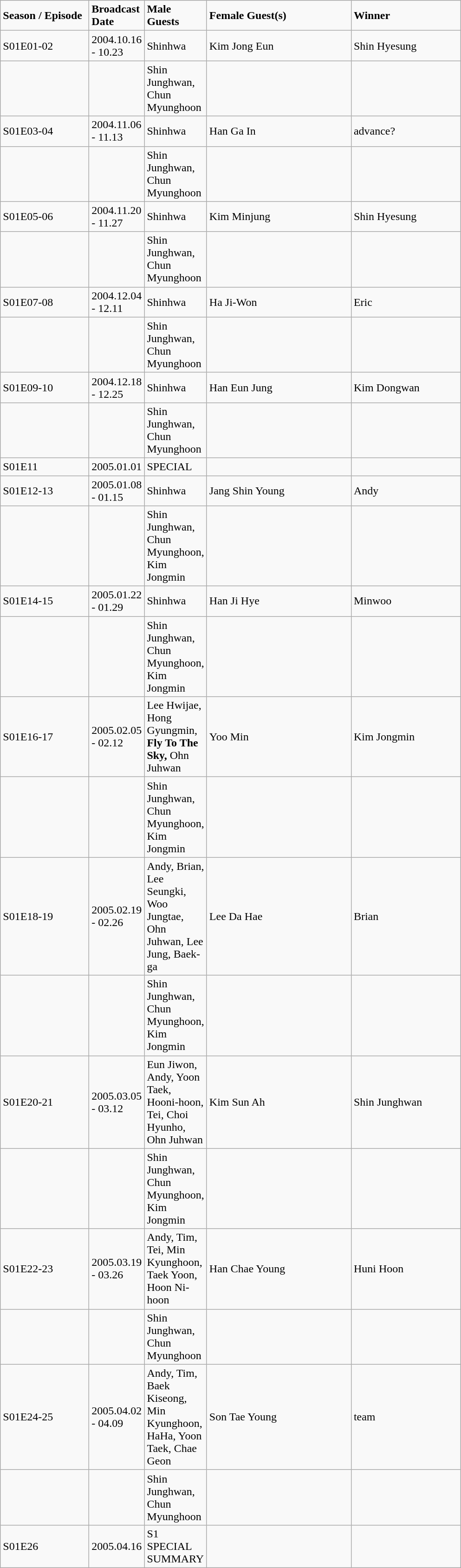<table class="wikitable">
<tr>
<td width="120px"><strong>Season / Episode</strong></td>
<td width="70px"><strong>Broadcast Date</strong></td>
<td width="70px"><strong>Male Guests</strong></td>
<td width="200px"><strong>Female Guest(s)</strong></td>
<td width="150px"><strong>Winner</strong></td>
</tr>
<tr>
<td>S01E01-02</td>
<td>2004.10.16 - 10.23</td>
<td>Shinhwa</td>
<td>Kim Jong Eun</td>
<td>Shin Hyesung</td>
</tr>
<tr>
<td></td>
<td></td>
<td>Shin Junghwan, Chun Myunghoon</td>
<td></td>
<td></td>
</tr>
<tr>
<td align="left">S01E03-04</td>
<td>2004.11.06 - 11.13</td>
<td>Shinhwa</td>
<td>Han Ga In</td>
<td>advance?</td>
</tr>
<tr>
<td></td>
<td></td>
<td>Shin Junghwan, Chun Myunghoon</td>
<td></td>
<td></td>
</tr>
<tr>
<td>S01E05-06</td>
<td>2004.11.20 - 11.27</td>
<td>Shinhwa</td>
<td>Kim Minjung</td>
<td>Shin Hyesung</td>
</tr>
<tr>
<td align="left"></td>
<td></td>
<td>Shin Junghwan, Chun Myunghoon</td>
<td></td>
<td></td>
</tr>
<tr>
<td>S01E07-08</td>
<td>2004.12.04 - 12.11</td>
<td>Shinhwa</td>
<td>Ha Ji-Won</td>
<td>Eric</td>
</tr>
<tr>
<td></td>
<td></td>
<td>Shin Junghwan, Chun Myunghoon</td>
<td></td>
<td></td>
</tr>
<tr>
<td align="left">S01E09-10</td>
<td>2004.12.18 - 12.25</td>
<td>Shinhwa</td>
<td>Han Eun Jung</td>
<td>Kim Dongwan</td>
</tr>
<tr>
<td></td>
<td></td>
<td>Shin Junghwan, Chun Myunghoon</td>
<td></td>
<td></td>
</tr>
<tr>
<td>S01E11</td>
<td>2005.01.01</td>
<td>SPECIAL</td>
<td></td>
<td></td>
</tr>
<tr>
<td align="left">S01E12-13</td>
<td>2005.01.08 - 01.15</td>
<td>Shinhwa</td>
<td>Jang Shin Young</td>
<td>Andy</td>
</tr>
<tr>
<td></td>
<td></td>
<td>Shin Junghwan, Chun Myunghoon, Kim Jongmin</td>
<td></td>
<td></td>
</tr>
<tr>
<td>S01E14-15</td>
<td>2005.01.22 - 01.29</td>
<td>Shinhwa</td>
<td>Han Ji Hye</td>
<td>Minwoo</td>
</tr>
<tr>
<td align="left"></td>
<td></td>
<td>Shin Junghwan, Chun Myunghoon, Kim Jongmin</td>
<td></td>
<td></td>
</tr>
<tr>
<td>S01E16-17</td>
<td>2005.02.05 - 02.12</td>
<td>Lee Hwijae, Hong Gyungmin, <strong>Fly To The Sky,</strong> Ohn Juhwan</td>
<td>Yoo Min</td>
<td>Kim Jongmin</td>
</tr>
<tr>
<td></td>
<td></td>
<td>Shin Junghwan, Chun Myunghoon, Kim Jongmin</td>
<td></td>
<td></td>
</tr>
<tr>
<td align="left">S01E18-19</td>
<td>2005.02.19 - 02.26</td>
<td>Andy, Brian, Lee Seungki, Woo Jungtae, Ohn Juhwan, Lee Jung, Baek-ga</td>
<td>Lee Da Hae</td>
<td>Brian</td>
</tr>
<tr>
<td></td>
<td></td>
<td>Shin Junghwan, Chun Myunghoon, Kim Jongmin</td>
<td></td>
<td></td>
</tr>
<tr>
<td>S01E20-21</td>
<td>2005.03.05 - 03.12</td>
<td>Eun Jiwon, Andy, Yoon Taek, Hooni-hoon, Tei, Choi Hyunho, Ohn Juhwan</td>
<td>Kim Sun Ah</td>
<td>Shin Junghwan</td>
</tr>
<tr>
<td align="left"></td>
<td></td>
<td>Shin Junghwan, Chun Myunghoon, Kim Jongmin</td>
<td></td>
<td></td>
</tr>
<tr>
<td>S01E22-23</td>
<td>2005.03.19 - 03.26</td>
<td>Andy, Tim, Tei, Min Kyunghoon, Taek Yoon, Hoon Ni-hoon</td>
<td>Han Chae Young</td>
<td>Huni Hoon</td>
</tr>
<tr>
<td></td>
<td></td>
<td>Shin Junghwan, Chun Myunghoon</td>
<td></td>
<td></td>
</tr>
<tr>
<td>S01E24-25</td>
<td>2005.04.02 - 04.09</td>
<td>Andy, Tim, Baek Kiseong, Min Kyunghoon, HaHa, Yoon Taek, Chae Geon</td>
<td>Son Tae Young</td>
<td>team</td>
</tr>
<tr>
<td></td>
<td></td>
<td>Shin Junghwan, Chun Myunghoon</td>
<td></td>
<td></td>
</tr>
<tr>
<td>S01E26</td>
<td>2005.04.16</td>
<td>S1 SPECIAL SUMMARY</td>
<td></td>
<td></td>
</tr>
</table>
